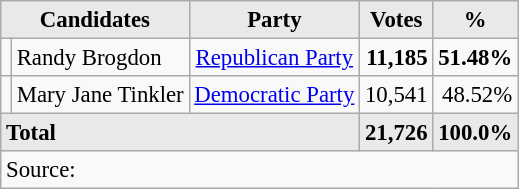<table class=wikitable style="font-size:95%; text-align:right;">
<tr>
<th style="background:#e9e9e9; text-align:center;" colspan="2">Candidates</th>
<th style="background:#e9e9e9; text-align:center;">Party</th>
<th style="background:#e9e9e9; text-align:center;">Votes</th>
<th style="background:#e9e9e9; text-align:center;">%</th>
</tr>
<tr>
<td></td>
<td align=left>Randy Brogdon</td>
<td align=center><a href='#'>Republican Party</a></td>
<td><strong>11,185</strong></td>
<td><strong>51.48%</strong></td>
</tr>
<tr>
<td></td>
<td align=left>Mary Jane Tinkler</td>
<td align=center><a href='#'>Democratic Party</a></td>
<td>10,541</td>
<td>48.52%</td>
</tr>
<tr style="background:#e9e9e9;">
<td colspan="3" style="text-align:left; "><strong>Total</strong></td>
<td><strong>21,726</strong></td>
<td><strong>100.0%</strong></td>
</tr>
<tr>
<td style="text-align:left;" colspan="6">Source: </td>
</tr>
</table>
